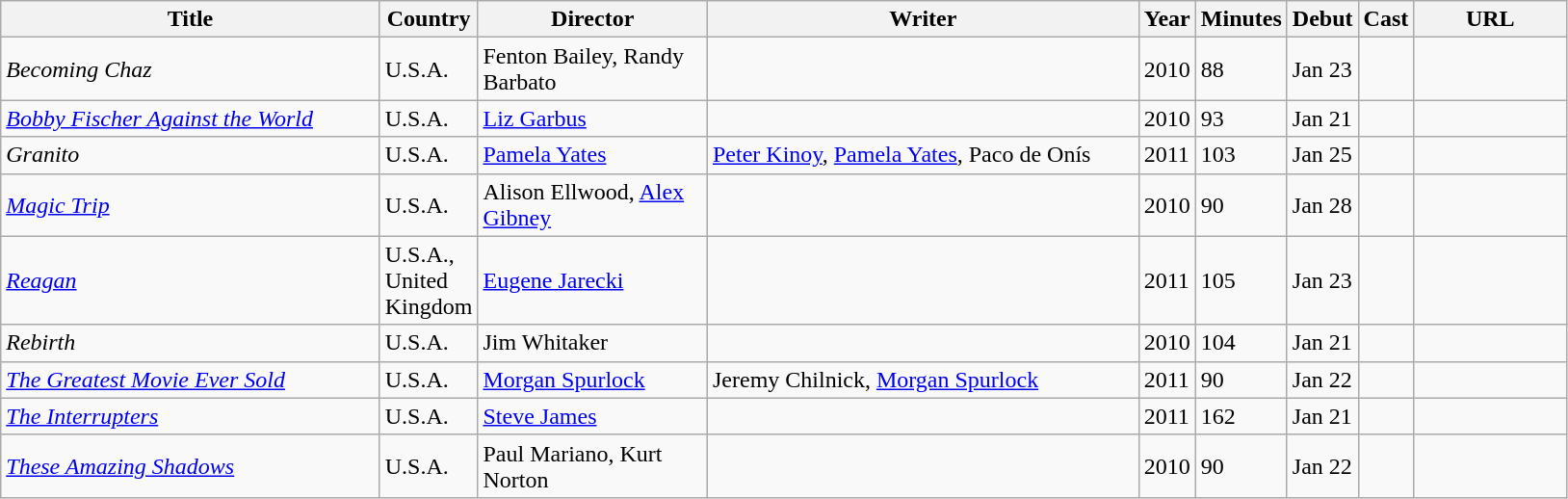<table class="wikitable sortable" style="width:1085px">
<tr>
<th width="300">Title</th>
<th width="50">Country</th>
<th width="175">Director</th>
<th width="350">Writer</th>
<th width="30">Year</th>
<th width="15">Minutes</th>
<th width="40">Debut</th>
<th width="10">Cast</th>
<th width="115">URL</th>
</tr>
<tr>
<td><em>Becoming Chaz</em></td>
<td>U.S.A.</td>
<td>Fenton Bailey, Randy Barbato</td>
<td></td>
<td>2010</td>
<td>88</td>
<td>Jan 23</td>
<td></td>
<td> </td>
</tr>
<tr>
<td><em><a href='#'>Bobby Fischer Against the World</a></em></td>
<td>U.S.A.</td>
<td><a href='#'>Liz Garbus</a></td>
<td></td>
<td>2010</td>
<td>93</td>
<td>Jan 21</td>
<td></td>
<td> </td>
</tr>
<tr>
<td><em>Granito</em></td>
<td>U.S.A.</td>
<td><a href='#'>Pamela Yates</a></td>
<td><a href='#'>Peter Kinoy</a>, <a href='#'>Pamela Yates</a>, Paco de Onís</td>
<td>2011</td>
<td>103</td>
<td>Jan 25</td>
<td></td>
<td> </td>
</tr>
<tr>
<td><em><a href='#'>Magic Trip</a></em></td>
<td>U.S.A.</td>
<td>Alison Ellwood, <a href='#'>Alex Gibney</a></td>
<td></td>
<td>2010</td>
<td>90</td>
<td>Jan 28</td>
<td></td>
<td> </td>
</tr>
<tr>
<td><em><a href='#'>Reagan</a></em></td>
<td>U.S.A., United Kingdom</td>
<td><a href='#'>Eugene Jarecki</a></td>
<td></td>
<td>2011</td>
<td>105</td>
<td>Jan 23</td>
<td></td>
<td> </td>
</tr>
<tr>
<td><em>Rebirth</em></td>
<td>U.S.A.</td>
<td>Jim Whitaker</td>
<td></td>
<td>2010</td>
<td>104</td>
<td>Jan 21</td>
<td></td>
<td> </td>
</tr>
<tr>
<td><em><a href='#'>The Greatest Movie Ever Sold</a></em></td>
<td>U.S.A.</td>
<td><a href='#'>Morgan Spurlock</a></td>
<td>Jeremy Chilnick, <a href='#'>Morgan Spurlock</a></td>
<td>2011</td>
<td>90</td>
<td>Jan 22</td>
<td></td>
<td> </td>
</tr>
<tr>
<td><em><a href='#'>The Interrupters</a></em></td>
<td>U.S.A.</td>
<td><a href='#'>Steve James</a></td>
<td></td>
<td>2011</td>
<td>162</td>
<td>Jan 21</td>
<td></td>
<td> </td>
</tr>
<tr>
<td><em><a href='#'>These Amazing Shadows</a></em></td>
<td>U.S.A.</td>
<td>Paul Mariano, Kurt Norton</td>
<td></td>
<td>2010</td>
<td>90</td>
<td>Jan 22</td>
<td></td>
<td> </td>
</tr>
</table>
